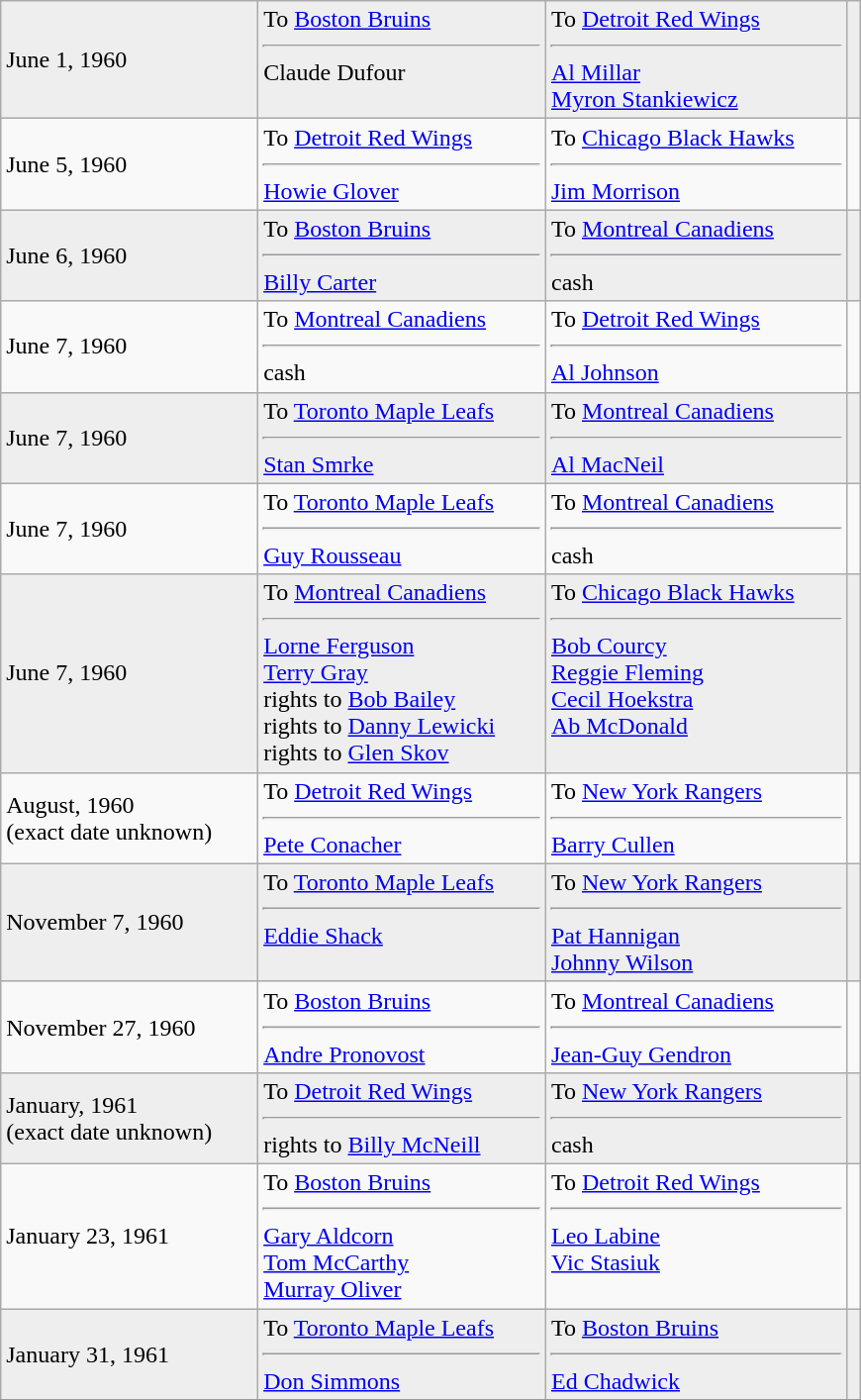<table class="wikitable" style="border:1px solid #999999; width:580px;">
<tr bgcolor="eeeeee">
<td>June 1, 1960</td>
<td valign="top">To <a href='#'>Boston Bruins</a><hr>Claude Dufour</td>
<td valign="top">To <a href='#'>Detroit Red Wings</a><hr><a href='#'>Al Millar</a><br><a href='#'>Myron Stankiewicz</a></td>
<td></td>
</tr>
<tr>
<td>June 5, 1960</td>
<td valign="top">To <a href='#'>Detroit Red Wings</a><hr><a href='#'>Howie Glover</a></td>
<td valign="top">To <a href='#'>Chicago Black Hawks</a><hr><a href='#'>Jim Morrison</a></td>
<td></td>
</tr>
<tr bgcolor="eeeeee">
<td>June 6, 1960</td>
<td valign="top">To <a href='#'>Boston Bruins</a><hr><a href='#'>Billy Carter</a></td>
<td valign="top">To <a href='#'>Montreal Canadiens</a><hr>cash</td>
<td></td>
</tr>
<tr>
<td>June 7, 1960</td>
<td valign="top">To <a href='#'>Montreal Canadiens</a><hr>cash</td>
<td valign="top">To <a href='#'>Detroit Red Wings</a><hr><a href='#'>Al Johnson</a></td>
<td></td>
</tr>
<tr bgcolor="eeeeee">
<td>June 7, 1960</td>
<td valign="top">To <a href='#'>Toronto Maple Leafs</a><hr><a href='#'>Stan Smrke</a></td>
<td valign="top">To <a href='#'>Montreal Canadiens</a><hr><a href='#'>Al MacNeil</a></td>
<td></td>
</tr>
<tr>
<td>June 7, 1960</td>
<td valign="top">To <a href='#'>Toronto Maple Leafs</a><hr><a href='#'>Guy Rousseau</a></td>
<td valign="top">To <a href='#'>Montreal Canadiens</a><hr>cash</td>
<td></td>
</tr>
<tr bgcolor="eeeeee">
<td>June 7, 1960</td>
<td valign="top">To <a href='#'>Montreal Canadiens</a><hr><a href='#'>Lorne Ferguson</a><br><a href='#'>Terry Gray</a><br>rights to <a href='#'>Bob Bailey</a><br>rights to <a href='#'>Danny Lewicki</a><br>rights to <a href='#'>Glen Skov</a></td>
<td valign="top">To <a href='#'>Chicago Black Hawks</a><hr><a href='#'>Bob Courcy</a><br><a href='#'>Reggie Fleming</a><br><a href='#'>Cecil Hoekstra</a><br><a href='#'>Ab McDonald</a></td>
<td></td>
</tr>
<tr>
<td>August, 1960<br>(exact date unknown)</td>
<td valign="top">To <a href='#'>Detroit Red Wings</a><hr><a href='#'>Pete Conacher</a></td>
<td valign="top">To <a href='#'>New York Rangers</a><hr><a href='#'>Barry Cullen</a></td>
<td></td>
</tr>
<tr bgcolor="eeeeee">
<td>November 7, 1960</td>
<td valign="top">To <a href='#'>Toronto Maple Leafs</a><hr><a href='#'>Eddie Shack</a></td>
<td valign="top">To <a href='#'>New York Rangers</a><hr><a href='#'>Pat Hannigan</a><br><a href='#'>Johnny Wilson</a></td>
<td></td>
</tr>
<tr>
<td>November 27, 1960</td>
<td valign="top">To <a href='#'>Boston Bruins</a><hr><a href='#'>Andre Pronovost</a></td>
<td valign="top">To <a href='#'>Montreal Canadiens</a><hr><a href='#'>Jean-Guy Gendron</a></td>
<td></td>
</tr>
<tr bgcolor="eeeeee">
<td>January, 1961<br>(exact date unknown)</td>
<td valign="top">To <a href='#'>Detroit Red Wings</a><hr>rights to <a href='#'>Billy McNeill</a></td>
<td valign="top">To <a href='#'>New York Rangers</a><hr>cash</td>
<td></td>
</tr>
<tr>
<td>January 23, 1961</td>
<td valign="top">To <a href='#'>Boston Bruins</a><hr><a href='#'>Gary Aldcorn</a><br><a href='#'>Tom McCarthy</a><br><a href='#'>Murray Oliver</a></td>
<td valign="top">To <a href='#'>Detroit Red Wings</a><hr><a href='#'>Leo Labine</a><br><a href='#'>Vic Stasiuk</a></td>
<td></td>
</tr>
<tr bgcolor="eeeeee">
<td>January 31, 1961</td>
<td valign="top">To <a href='#'>Toronto Maple Leafs</a><hr><a href='#'>Don Simmons</a></td>
<td valign="top">To <a href='#'>Boston Bruins</a><hr><a href='#'>Ed Chadwick</a></td>
<td></td>
</tr>
<tr bgcolor="eeeeee">
</tr>
</table>
